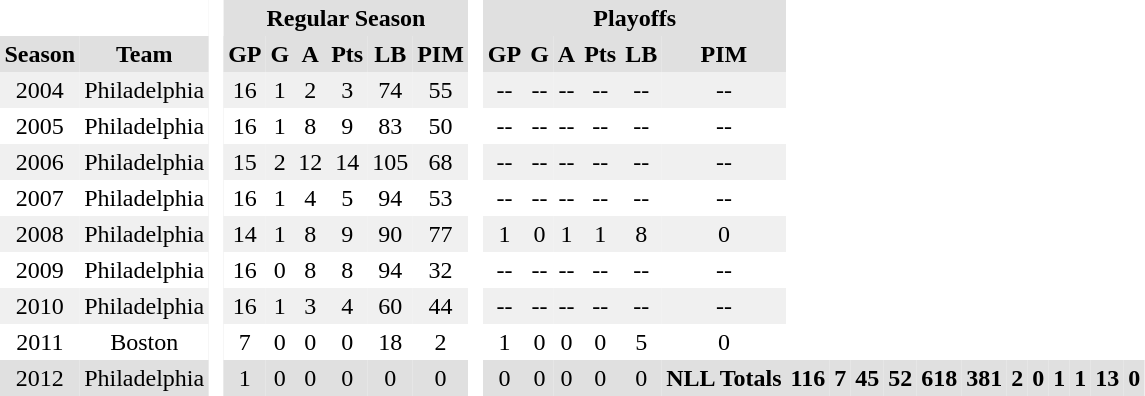<table BORDER="0" CELLPADDING="3" CELLSPACING="0">
<tr ALIGN="center" bgcolor="#e0e0e0">
<th colspan="2" bgcolor="#ffffff"> </th>
<th rowspan="99" bgcolor="#ffffff"> </th>
<th colspan="6">Regular Season</th>
<th rowspan="99" bgcolor="#ffffff"> </th>
<th colspan="6">Playoffs</th>
</tr>
<tr ALIGN="center" bgcolor="#e0e0e0">
<th>Season</th>
<th>Team</th>
<th>GP</th>
<th>G</th>
<th>A</th>
<th>Pts</th>
<th>LB</th>
<th>PIM</th>
<th>GP</th>
<th>G</th>
<th>A</th>
<th>Pts</th>
<th>LB</th>
<th>PIM</th>
</tr>
<tr ALIGN="center" bgcolor="#f0f0f0">
<td>2004</td>
<td>Philadelphia</td>
<td>16</td>
<td>1</td>
<td>2</td>
<td>3</td>
<td>74</td>
<td>55</td>
<td>--</td>
<td>--</td>
<td>--</td>
<td>--</td>
<td>--</td>
<td>--</td>
</tr>
<tr ALIGN="center">
<td>2005</td>
<td>Philadelphia</td>
<td>16</td>
<td>1</td>
<td>8</td>
<td>9</td>
<td>83</td>
<td>50</td>
<td>--</td>
<td>--</td>
<td>--</td>
<td>--</td>
<td>--</td>
<td>--</td>
</tr>
<tr ALIGN="center" bgcolor="#f0f0f0">
<td>2006</td>
<td>Philadelphia</td>
<td>15</td>
<td>2</td>
<td>12</td>
<td>14</td>
<td>105</td>
<td>68</td>
<td>--</td>
<td>--</td>
<td>--</td>
<td>--</td>
<td>--</td>
<td>--</td>
</tr>
<tr ALIGN="center">
<td>2007</td>
<td>Philadelphia</td>
<td>16</td>
<td>1</td>
<td>4</td>
<td>5</td>
<td>94</td>
<td>53</td>
<td>--</td>
<td>--</td>
<td>--</td>
<td>--</td>
<td>--</td>
<td>--</td>
</tr>
<tr ALIGN="center" bgcolor="#f0f0f0">
<td>2008</td>
<td>Philadelphia</td>
<td>14</td>
<td>1</td>
<td>8</td>
<td>9</td>
<td>90</td>
<td>77</td>
<td>1</td>
<td>0</td>
<td>1</td>
<td>1</td>
<td>8</td>
<td>0</td>
</tr>
<tr ALIGN="center">
<td>2009</td>
<td>Philadelphia</td>
<td>16</td>
<td>0</td>
<td>8</td>
<td>8</td>
<td>94</td>
<td>32</td>
<td>--</td>
<td>--</td>
<td>--</td>
<td>--</td>
<td>--</td>
<td>--</td>
</tr>
<tr ALIGN="center" bgcolor="#f0f0f0">
<td>2010</td>
<td>Philadelphia</td>
<td>16</td>
<td>1</td>
<td>3</td>
<td>4</td>
<td>60</td>
<td>44</td>
<td>--</td>
<td>--</td>
<td>--</td>
<td>--</td>
<td>--</td>
<td>--</td>
</tr>
<tr ALIGN="center">
<td>2011</td>
<td>Boston</td>
<td>7</td>
<td>0</td>
<td>0</td>
<td>0</td>
<td>18</td>
<td>2</td>
<td>1</td>
<td>0</td>
<td>0</td>
<td>0</td>
<td>5</td>
<td>0</td>
</tr>
<tr ALIGN="center" bgcolor="#e0e0e0">
<td>2012</td>
<td>Philadelphia</td>
<td>1</td>
<td>0</td>
<td>0</td>
<td>0</td>
<td 0>0</td>
<td>0</td>
<td>0</td>
<td>0</td>
<td>0</td>
<td>0</td>
<td>0</td>
<th colspan="2">NLL Totals</th>
<th>116</th>
<th>7</th>
<th>45</th>
<th>52</th>
<th>618</th>
<th>381</th>
<th>2</th>
<th>0</th>
<th>1</th>
<th>1</th>
<th>13</th>
<th>0</th>
</tr>
</table>
